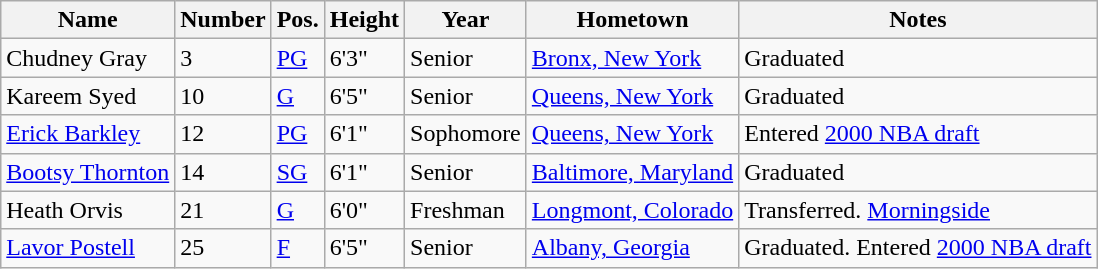<table class="wikitable sortable" border="1">
<tr>
<th>Name</th>
<th>Number</th>
<th>Pos.</th>
<th>Height</th>
<th>Year</th>
<th>Hometown</th>
<th class="unsortable">Notes</th>
</tr>
<tr>
<td sortname>Chudney Gray</td>
<td>3</td>
<td><a href='#'>PG</a></td>
<td>6'3"</td>
<td>Senior</td>
<td><a href='#'>Bronx, New York</a></td>
<td>Graduated</td>
</tr>
<tr>
<td sortname>Kareem Syed</td>
<td>10</td>
<td><a href='#'>G</a></td>
<td>6'5"</td>
<td>Senior</td>
<td><a href='#'>Queens, New York</a></td>
<td>Graduated</td>
</tr>
<tr>
<td sortname><a href='#'>Erick Barkley</a></td>
<td>12</td>
<td><a href='#'>PG</a></td>
<td>6'1"</td>
<td>Sophomore</td>
<td><a href='#'>Queens, New York</a></td>
<td>Entered <a href='#'>2000 NBA draft</a></td>
</tr>
<tr>
<td sortname><a href='#'>Bootsy Thornton</a></td>
<td>14</td>
<td><a href='#'>SG</a></td>
<td>6'1"</td>
<td>Senior</td>
<td><a href='#'>Baltimore, Maryland</a></td>
<td>Graduated</td>
</tr>
<tr>
<td sortname>Heath Orvis</td>
<td>21</td>
<td><a href='#'>G</a></td>
<td>6'0"</td>
<td>Freshman</td>
<td><a href='#'>Longmont, Colorado</a></td>
<td>Transferred. <a href='#'>Morningside</a></td>
</tr>
<tr>
<td sortname><a href='#'>Lavor Postell</a></td>
<td>25</td>
<td><a href='#'>F</a></td>
<td>6'5"</td>
<td>Senior</td>
<td><a href='#'>Albany, Georgia</a></td>
<td>Graduated. Entered <a href='#'>2000 NBA draft</a></td>
</tr>
</table>
